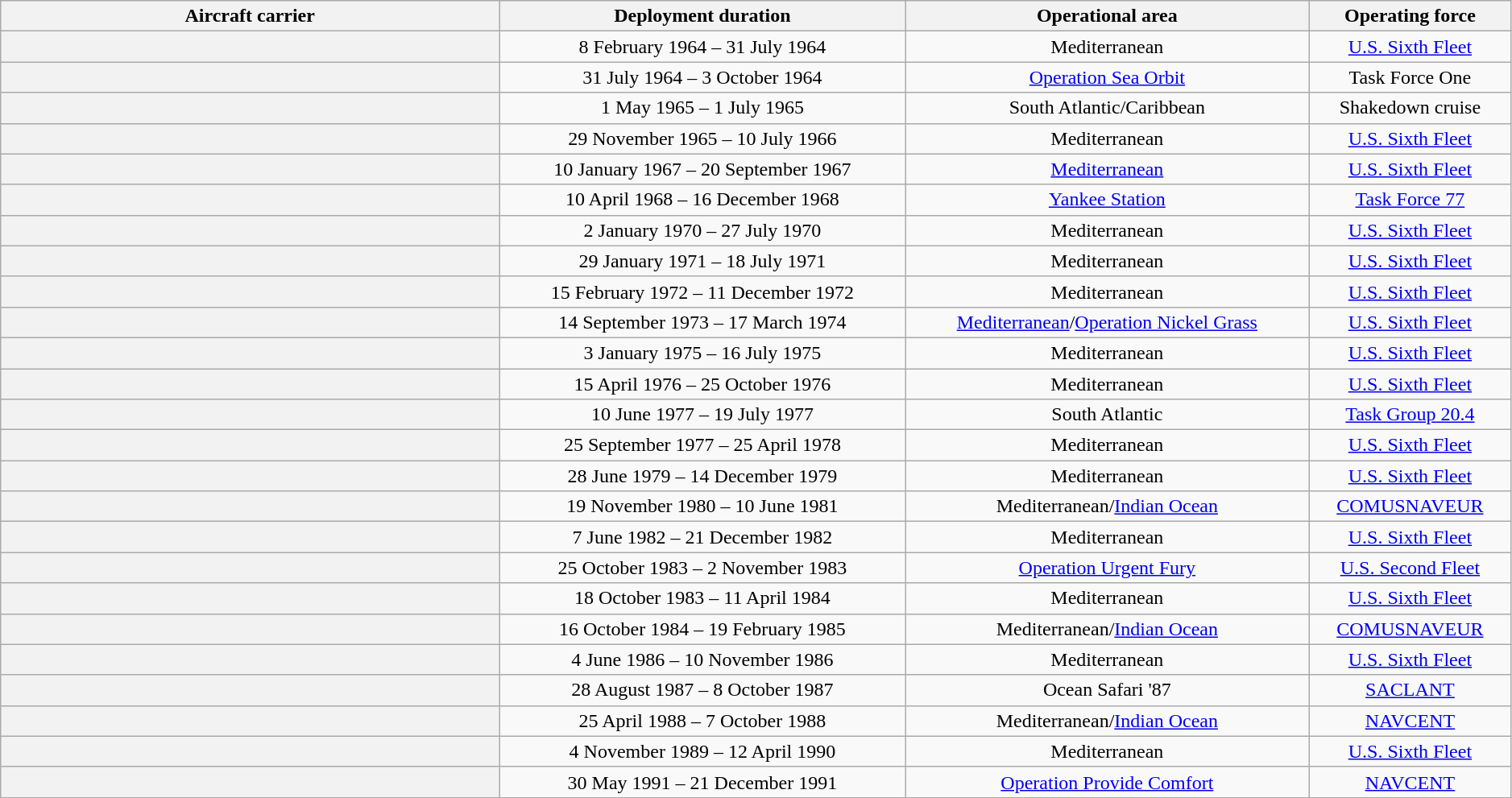<table class="wikitable" style="text-align:center" width=99%>
<tr>
<th rowspan="1" width="33%">Aircraft carrier</th>
<th colspan="1" align="center">Deployment duration</th>
<th colspan="1" align="center">Operational area</th>
<th colspan="1" align="center">Operating force</th>
</tr>
<tr>
<th></th>
<td>8 February 1964 – 31 July 1964</td>
<td>Mediterranean</td>
<td><a href='#'>U.S. Sixth Fleet</a></td>
</tr>
<tr>
<th></th>
<td>31 July 1964 – 3 October 1964</td>
<td><a href='#'>Operation Sea Orbit</a></td>
<td>Task Force One</td>
</tr>
<tr>
<th></th>
<td>1 May 1965 – 1 July 1965</td>
<td>South Atlantic/Caribbean</td>
<td>Shakedown cruise</td>
</tr>
<tr>
<th></th>
<td>29 November 1965 – 10 July 1966</td>
<td>Mediterranean</td>
<td><a href='#'>U.S. Sixth Fleet</a></td>
</tr>
<tr>
<th></th>
<td>10 January 1967 – 20 September 1967</td>
<td><a href='#'>Mediterranean</a></td>
<td><a href='#'>U.S. Sixth Fleet</a></td>
</tr>
<tr>
<th></th>
<td>10 April 1968 – 16 December 1968</td>
<td><a href='#'>Yankee Station</a></td>
<td><a href='#'>Task Force 77</a></td>
</tr>
<tr>
<th></th>
<td>2 January 1970 – 27 July 1970</td>
<td>Mediterranean</td>
<td><a href='#'>U.S. Sixth Fleet</a></td>
</tr>
<tr>
<th></th>
<td>29 January 1971 – 18 July 1971</td>
<td>Mediterranean</td>
<td><a href='#'>U.S. Sixth Fleet</a></td>
</tr>
<tr>
<th></th>
<td>15 February 1972 – 11 December 1972</td>
<td>Mediterranean</td>
<td><a href='#'>U.S. Sixth Fleet</a></td>
</tr>
<tr>
<th></th>
<td>14 September 1973 – 17 March 1974</td>
<td><a href='#'>Mediterranean</a>/<a href='#'>Operation Nickel Grass</a></td>
<td><a href='#'>U.S. Sixth Fleet</a></td>
</tr>
<tr>
<th></th>
<td>3 January 1975 – 16 July 1975</td>
<td>Mediterranean</td>
<td><a href='#'>U.S. Sixth Fleet</a></td>
</tr>
<tr>
<th></th>
<td>15 April 1976 – 25 October 1976</td>
<td>Mediterranean</td>
<td><a href='#'>U.S. Sixth Fleet</a></td>
</tr>
<tr>
<th></th>
<td>10 June 1977 – 19 July 1977</td>
<td>South Atlantic</td>
<td><a href='#'>Task Group 20.4</a></td>
</tr>
<tr>
<th></th>
<td>25 September 1977 – 25 April 1978</td>
<td>Mediterranean</td>
<td><a href='#'>U.S. Sixth Fleet</a></td>
</tr>
<tr>
<th></th>
<td>28 June 1979 – 14 December 1979</td>
<td>Mediterranean</td>
<td><a href='#'>U.S. Sixth Fleet</a></td>
</tr>
<tr>
<th></th>
<td>19 November 1980 – 10 June 1981</td>
<td>Mediterranean/<a href='#'>Indian Ocean</a></td>
<td><a href='#'>COMUSNAVEUR</a></td>
</tr>
<tr>
<th></th>
<td>7 June 1982 – 21 December 1982</td>
<td>Mediterranean</td>
<td><a href='#'>U.S. Sixth Fleet</a></td>
</tr>
<tr>
<th></th>
<td>25 October 1983 – 2 November 1983</td>
<td><a href='#'>Operation Urgent Fury</a></td>
<td><a href='#'>U.S. Second Fleet</a></td>
</tr>
<tr>
<th></th>
<td>18 October 1983 – 11 April 1984</td>
<td>Mediterranean</td>
<td><a href='#'>U.S. Sixth Fleet</a></td>
</tr>
<tr>
<th></th>
<td>16 October 1984 – 19 February 1985</td>
<td>Mediterranean/<a href='#'>Indian Ocean</a></td>
<td><a href='#'>COMUSNAVEUR</a></td>
</tr>
<tr>
<th></th>
<td>4 June 1986 – 10 November 1986</td>
<td>Mediterranean</td>
<td><a href='#'>U.S. Sixth Fleet</a></td>
</tr>
<tr>
<th></th>
<td>28 August 1987 – 8 October 1987</td>
<td>Ocean Safari '87</td>
<td><a href='#'>SACLANT</a></td>
</tr>
<tr>
<th></th>
<td>25 April 1988 – 7 October 1988</td>
<td>Mediterranean/<a href='#'>Indian Ocean</a></td>
<td><a href='#'>NAVCENT</a></td>
</tr>
<tr>
<th></th>
<td>4 November 1989 – 12 April 1990</td>
<td>Mediterranean</td>
<td><a href='#'>U.S. Sixth Fleet</a></td>
</tr>
<tr>
<th></th>
<td>30 May 1991 – 21 December 1991</td>
<td><a href='#'>Operation Provide Comfort</a></td>
<td><a href='#'>NAVCENT</a></td>
</tr>
<tr>
</tr>
</table>
